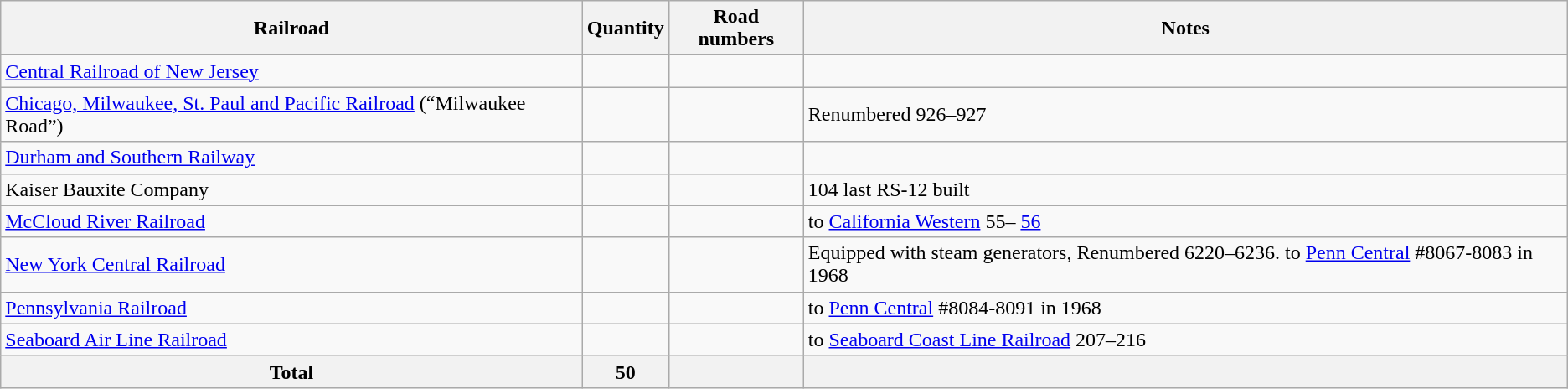<table class="wikitable">
<tr>
<th>Railroad</th>
<th>Quantity</th>
<th>Road numbers</th>
<th>Notes</th>
</tr>
<tr>
<td><a href='#'>Central Railroad of New Jersey</a></td>
<td></td>
<td></td>
<td></td>
</tr>
<tr>
<td><a href='#'>Chicago, Milwaukee, St. Paul and Pacific Railroad</a> (“Milwaukee Road”)</td>
<td></td>
<td></td>
<td>Renumbered 926–927</td>
</tr>
<tr>
<td><a href='#'>Durham and Southern Railway</a></td>
<td></td>
<td></td>
<td></td>
</tr>
<tr>
<td>Kaiser Bauxite Company</td>
<td></td>
<td></td>
<td>104 last RS-12 built</td>
</tr>
<tr>
<td><a href='#'>McCloud River Railroad</a></td>
<td></td>
<td></td>
<td>to <a href='#'>California Western</a> 55– <a href='#'>56</a></td>
</tr>
<tr>
<td><a href='#'>New York Central Railroad</a></td>
<td></td>
<td></td>
<td>Equipped with steam generators, Renumbered 6220–6236. to <a href='#'>Penn Central</a> #8067-8083 in 1968</td>
</tr>
<tr>
<td><a href='#'>Pennsylvania Railroad</a></td>
<td></td>
<td></td>
<td>to <a href='#'>Penn Central</a> #8084-8091 in 1968</td>
</tr>
<tr>
<td><a href='#'>Seaboard Air Line Railroad</a></td>
<td></td>
<td></td>
<td>to <a href='#'>Seaboard Coast Line Railroad</a> 207–216</td>
</tr>
<tr>
<th>Total</th>
<th>50</th>
<th></th>
<th></th>
</tr>
</table>
